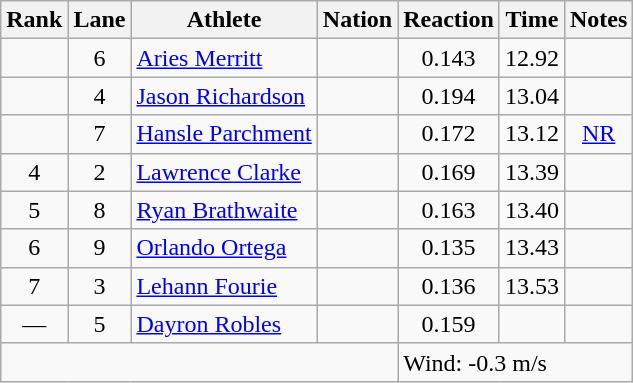<table class="wikitable sortable" style="text-align:center">
<tr>
<th>Rank</th>
<th>Lane</th>
<th>Athlete</th>
<th>Nation</th>
<th>Reaction</th>
<th>Time</th>
<th>Notes</th>
</tr>
<tr>
<td></td>
<td>6</td>
<td align=left><a href='#'>Aries Merritt</a></td>
<td align=left></td>
<td>0.143</td>
<td>12.92</td>
<td></td>
</tr>
<tr>
<td></td>
<td>4</td>
<td align=left><a href='#'>Jason Richardson</a></td>
<td align=left></td>
<td>0.194</td>
<td>13.04</td>
<td></td>
</tr>
<tr>
<td></td>
<td>7</td>
<td align=left><a href='#'>Hansle Parchment</a></td>
<td align=left></td>
<td>0.172</td>
<td>13.12</td>
<td><a href='#'>NR</a></td>
</tr>
<tr>
<td>4</td>
<td>2</td>
<td align=left><a href='#'>Lawrence Clarke</a></td>
<td align=left></td>
<td>0.169</td>
<td>13.39</td>
<td></td>
</tr>
<tr>
<td>5</td>
<td>8</td>
<td align=left><a href='#'>Ryan Brathwaite</a></td>
<td align=left></td>
<td>0.163</td>
<td>13.40</td>
<td></td>
</tr>
<tr>
<td>6</td>
<td>9</td>
<td align=left><a href='#'>Orlando Ortega</a></td>
<td align=left></td>
<td>0.135</td>
<td>13.43</td>
<td></td>
</tr>
<tr>
<td>7</td>
<td>3</td>
<td align=left><a href='#'>Lehann Fourie</a></td>
<td align=left></td>
<td>0.136</td>
<td>13.53</td>
<td></td>
</tr>
<tr>
<td data-sort-value=8>—</td>
<td>5</td>
<td align=left><a href='#'>Dayron Robles</a></td>
<td align=left></td>
<td>0.159</td>
<td data-sort-value=99.99></td>
<td></td>
</tr>
<tr class="sortbottom">
<td colspan=4></td>
<td colspan="3" style="text-align:left;">Wind: -0.3 m/s</td>
</tr>
</table>
